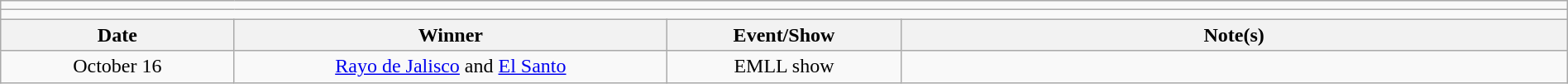<table class="wikitable" style="text-align:center; width:100%;">
<tr>
<td colspan=5></td>
</tr>
<tr>
<td colspan=5><strong></strong></td>
</tr>
<tr>
<th width=14%>Date</th>
<th width=26%>Winner</th>
<th width=14%>Event/Show</th>
<th width=40%>Note(s)</th>
</tr>
<tr>
<td>October 16</td>
<td><a href='#'>Rayo de Jalisco</a> and <a href='#'>El Santo</a></td>
<td>EMLL show</td>
<td align=left></td>
</tr>
</table>
